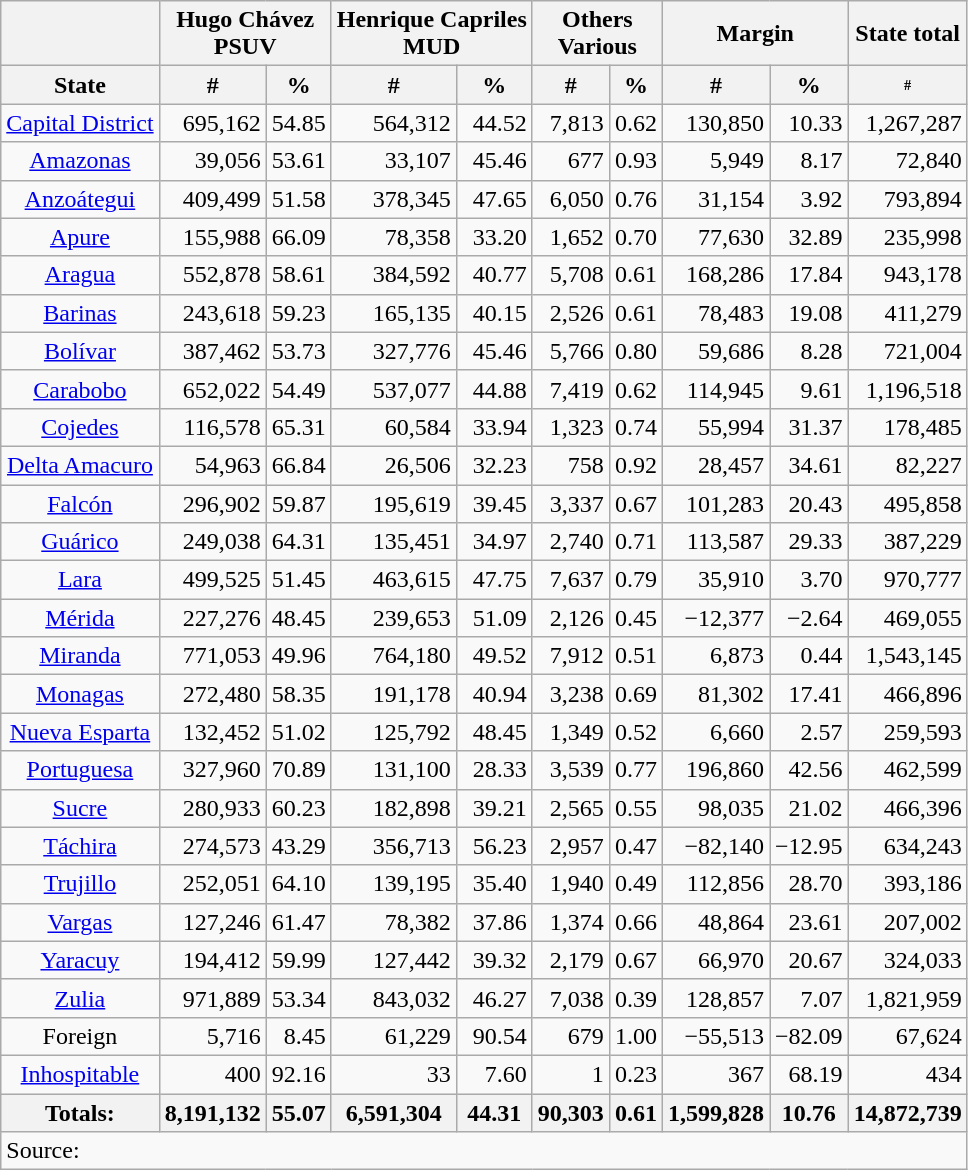<table class="wikitable sortable" style="text-align:right">
<tr>
<th colspan=1></th>
<th align=center colspan=2>Hugo Chávez<br>PSUV</th>
<th align=center colspan=2>Henrique Capriles<br>MUD</th>
<th align="center" colspan="2">Others<br>Various</th>
<th align=center colspan=2>Margin</th>
<th align=center colspan=1>State total</th>
</tr>
<tr>
<th align=center>State</th>
<th align=center data-sort-type="number">#</th>
<th align=center data-sort-type="number">%</th>
<th align=center data-sort-type="number">#</th>
<th align=center data-sort-type="number">%</th>
<th align=center data-sort-type="number">#</th>
<th align=center data-sort-type="number">%</th>
<th align=center data-sort-type="number">#</th>
<th align=center data-sort-type="number">%</th>
<th style="text-align:center; font-size: 60%" data-sort-type="number">#</th>
</tr>
<tr>
<td style="text-align:center;"><a href='#'>Capital District</a></td>
<td>695,162</td>
<td>54.85</td>
<td>564,312</td>
<td>44.52</td>
<td>7,813</td>
<td>0.62</td>
<td>130,850</td>
<td>10.33</td>
<td>1,267,287</td>
</tr>
<tr>
<td style="text-align:center;"><a href='#'>Amazonas</a></td>
<td>39,056</td>
<td>53.61</td>
<td>33,107</td>
<td>45.46</td>
<td>677</td>
<td>0.93</td>
<td>5,949</td>
<td>8.17</td>
<td>72,840</td>
</tr>
<tr>
<td style="text-align:center;"><a href='#'>Anzoátegui</a></td>
<td>409,499</td>
<td>51.58</td>
<td>378,345</td>
<td>47.65</td>
<td>6,050</td>
<td>0.76</td>
<td>31,154</td>
<td>3.92</td>
<td>793,894</td>
</tr>
<tr>
<td style="text-align:center;"><a href='#'>Apure</a></td>
<td>155,988</td>
<td>66.09</td>
<td>78,358</td>
<td>33.20</td>
<td>1,652</td>
<td>0.70</td>
<td>77,630</td>
<td>32.89</td>
<td>235,998</td>
</tr>
<tr>
<td style="text-align:center;"><a href='#'>Aragua</a></td>
<td>552,878</td>
<td>58.61</td>
<td>384,592</td>
<td>40.77</td>
<td>5,708</td>
<td>0.61</td>
<td>168,286</td>
<td>17.84</td>
<td>943,178</td>
</tr>
<tr>
<td style="text-align:center;"><a href='#'>Barinas</a></td>
<td>243,618</td>
<td>59.23</td>
<td>165,135</td>
<td>40.15</td>
<td>2,526</td>
<td>0.61</td>
<td>78,483</td>
<td>19.08</td>
<td>411,279</td>
</tr>
<tr>
<td style="text-align:center;"><a href='#'>Bolívar</a></td>
<td>387,462</td>
<td>53.73</td>
<td>327,776</td>
<td>45.46</td>
<td>5,766</td>
<td>0.80</td>
<td>59,686</td>
<td>8.28</td>
<td>721,004</td>
</tr>
<tr>
<td style="text-align:center;"><a href='#'>Carabobo</a></td>
<td>652,022</td>
<td>54.49</td>
<td>537,077</td>
<td>44.88</td>
<td>7,419</td>
<td>0.62</td>
<td>114,945</td>
<td>9.61</td>
<td>1,196,518</td>
</tr>
<tr>
<td style="text-align:center;"><a href='#'>Cojedes</a></td>
<td>116,578</td>
<td>65.31</td>
<td>60,584</td>
<td>33.94</td>
<td>1,323</td>
<td>0.74</td>
<td>55,994</td>
<td>31.37</td>
<td>178,485</td>
</tr>
<tr>
<td style="text-align:center;"><a href='#'>Delta Amacuro</a></td>
<td>54,963</td>
<td>66.84</td>
<td>26,506</td>
<td>32.23</td>
<td>758</td>
<td>0.92</td>
<td>28,457</td>
<td>34.61</td>
<td>82,227</td>
</tr>
<tr>
<td style="text-align:center;"><a href='#'>Falcón</a></td>
<td>296,902</td>
<td>59.87</td>
<td>195,619</td>
<td>39.45</td>
<td>3,337</td>
<td>0.67</td>
<td>101,283</td>
<td>20.43</td>
<td>495,858</td>
</tr>
<tr>
<td style="text-align:center;"><a href='#'>Guárico</a></td>
<td>249,038</td>
<td>64.31</td>
<td>135,451</td>
<td>34.97</td>
<td>2,740</td>
<td>0.71</td>
<td>113,587</td>
<td>29.33</td>
<td>387,229</td>
</tr>
<tr>
<td style="text-align:center;"><a href='#'>Lara</a></td>
<td>499,525</td>
<td>51.45</td>
<td>463,615</td>
<td>47.75</td>
<td>7,637</td>
<td>0.79</td>
<td>35,910</td>
<td>3.70</td>
<td>970,777</td>
</tr>
<tr>
<td style="text-align:center;"><a href='#'>Mérida</a></td>
<td>227,276</td>
<td>48.45</td>
<td>239,653</td>
<td>51.09</td>
<td>2,126</td>
<td>0.45</td>
<td>−12,377</td>
<td>−2.64</td>
<td>469,055</td>
</tr>
<tr>
<td style="text-align:center;"><a href='#'>Miranda</a></td>
<td>771,053</td>
<td>49.96</td>
<td>764,180</td>
<td>49.52</td>
<td>7,912</td>
<td>0.51</td>
<td>6,873</td>
<td>0.44</td>
<td>1,543,145</td>
</tr>
<tr>
<td style="text-align:center;"><a href='#'>Monagas</a></td>
<td>272,480</td>
<td>58.35</td>
<td>191,178</td>
<td>40.94</td>
<td>3,238</td>
<td>0.69</td>
<td>81,302</td>
<td>17.41</td>
<td>466,896</td>
</tr>
<tr>
<td style="text-align:center;"><a href='#'>Nueva Esparta</a></td>
<td>132,452</td>
<td>51.02</td>
<td>125,792</td>
<td>48.45</td>
<td>1,349</td>
<td>0.52</td>
<td>6,660</td>
<td>2.57</td>
<td>259,593</td>
</tr>
<tr>
<td style="text-align:center;"><a href='#'>Portuguesa</a></td>
<td>327,960</td>
<td>70.89</td>
<td>131,100</td>
<td>28.33</td>
<td>3,539</td>
<td>0.77</td>
<td>196,860</td>
<td>42.56</td>
<td>462,599</td>
</tr>
<tr>
<td style="text-align:center;"><a href='#'>Sucre</a></td>
<td>280,933</td>
<td>60.23</td>
<td>182,898</td>
<td>39.21</td>
<td>2,565</td>
<td>0.55</td>
<td>98,035</td>
<td>21.02</td>
<td>466,396</td>
</tr>
<tr>
<td style="text-align:center;"><a href='#'>Táchira</a></td>
<td>274,573</td>
<td>43.29</td>
<td>356,713</td>
<td>56.23</td>
<td>2,957</td>
<td>0.47</td>
<td>−82,140</td>
<td>−12.95</td>
<td>634,243</td>
</tr>
<tr>
<td style="text-align:center;"><a href='#'>Trujillo</a></td>
<td>252,051</td>
<td>64.10</td>
<td>139,195</td>
<td>35.40</td>
<td>1,940</td>
<td>0.49</td>
<td>112,856</td>
<td>28.70</td>
<td>393,186</td>
</tr>
<tr>
<td style="text-align:center;"><a href='#'>Vargas</a></td>
<td>127,246</td>
<td>61.47</td>
<td>78,382</td>
<td>37.86</td>
<td>1,374</td>
<td>0.66</td>
<td>48,864</td>
<td>23.61</td>
<td>207,002</td>
</tr>
<tr>
<td style="text-align:center;"><a href='#'>Yaracuy</a></td>
<td>194,412</td>
<td>59.99</td>
<td>127,442</td>
<td>39.32</td>
<td>2,179</td>
<td>0.67</td>
<td>66,970</td>
<td>20.67</td>
<td>324,033</td>
</tr>
<tr>
<td style="text-align:center;"><a href='#'>Zulia</a></td>
<td>971,889</td>
<td>53.34</td>
<td>843,032</td>
<td>46.27</td>
<td>7,038</td>
<td>0.39</td>
<td>128,857</td>
<td>7.07</td>
<td>1,821,959</td>
</tr>
<tr>
<td style="text-align:center;">Foreign</td>
<td>5,716</td>
<td>8.45</td>
<td>61,229</td>
<td>90.54</td>
<td>679</td>
<td>1.00</td>
<td>−55,513</td>
<td>−82.09</td>
<td>67,624</td>
</tr>
<tr>
<td style="text-align:center;"><a href='#'>Inhospitable</a></td>
<td>400</td>
<td>92.16</td>
<td>33</td>
<td>7.60</td>
<td>1</td>
<td>0.23</td>
<td>367</td>
<td>68.19</td>
<td>434</td>
</tr>
<tr class=sortbottom>
<th>Totals:</th>
<th>8,191,132</th>
<th>55.07</th>
<th>6,591,304</th>
<th>44.31</th>
<th>90,303</th>
<th>0.61</th>
<th>1,599,828</th>
<th>10.76</th>
<th>14,872,739</th>
</tr>
<tr class=sortbottom>
<td align=left colspan=10>Source: </td>
</tr>
</table>
